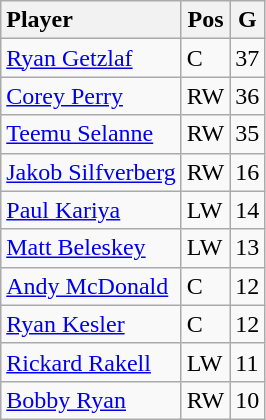<table class="wikitable">
<tr>
<th style="text-align:left;">Player</th>
<th>Pos</th>
<th>G</th>
</tr>
<tr>
<td style="text-align:left;"><a href='#'>Ryan Getzlaf</a></td>
<td>C</td>
<td>37</td>
</tr>
<tr>
<td style="text-align:left;"><a href='#'>Corey Perry</a></td>
<td>RW</td>
<td>36</td>
</tr>
<tr>
<td style="text-align:left;"><a href='#'>Teemu Selanne</a></td>
<td>RW</td>
<td>35</td>
</tr>
<tr>
<td style="text-align:left;"><a href='#'>Jakob Silfverberg</a></td>
<td>RW</td>
<td>16</td>
</tr>
<tr>
<td style="text-align:left;"><a href='#'>Paul Kariya</a></td>
<td>LW</td>
<td>14</td>
</tr>
<tr>
<td style="text-align:left;"><a href='#'>Matt Beleskey</a></td>
<td>LW</td>
<td>13</td>
</tr>
<tr>
<td style="text-align:left;"><a href='#'>Andy McDonald</a></td>
<td>C</td>
<td>12</td>
</tr>
<tr>
<td style="text-align:left;"><a href='#'>Ryan Kesler</a></td>
<td>C</td>
<td>12</td>
</tr>
<tr>
<td style="text-align:left;"><a href='#'>Rickard Rakell</a></td>
<td>LW</td>
<td>11</td>
</tr>
<tr>
<td style="text-align:left;"><a href='#'>Bobby Ryan</a></td>
<td>RW</td>
<td>10</td>
</tr>
</table>
